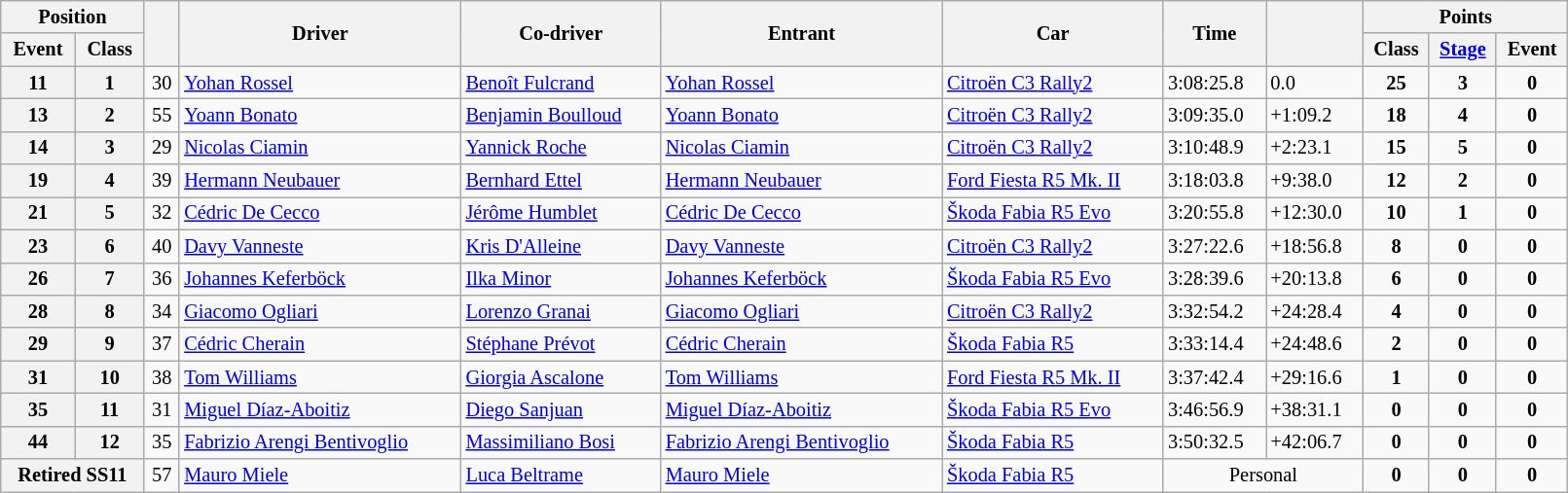<table class="wikitable" width=85% style="font-size: 85%;">
<tr>
<th colspan="2">Position</th>
<th rowspan="2"></th>
<th rowspan="2">Driver</th>
<th rowspan="2">Co-driver</th>
<th rowspan="2">Entrant</th>
<th rowspan="2">Car</th>
<th rowspan="2">Time</th>
<th rowspan="2"></th>
<th colspan="3">Points</th>
</tr>
<tr>
<th>Event</th>
<th>Class</th>
<th>Class</th>
<th><a href='#'>Stage</a></th>
<th>Event</th>
</tr>
<tr>
<th>11</th>
<th>1</th>
<td align="center">30</td>
<td><a href='#'>Yohan Rossel</a></td>
<td><a href='#'>Benoît Fulcrand</a></td>
<td><a href='#'>Yohan Rossel</a></td>
<td><a href='#'>Citroën C3 Rally2</a></td>
<td>3:08:25.8</td>
<td>0.0</td>
<td align="center"><strong>25</strong></td>
<td align="center"><strong>3</strong></td>
<td align="center"><strong>0</strong></td>
</tr>
<tr>
<th>13</th>
<th>2</th>
<td align="center">55</td>
<td><a href='#'>Yoann Bonato</a></td>
<td nowrap><a href='#'>Benjamin Boulloud</a></td>
<td><a href='#'>Yoann Bonato</a></td>
<td><a href='#'>Citroën C3 Rally2</a></td>
<td>3:09:35.0</td>
<td>+1:09.2</td>
<td align="center"><strong>18</strong></td>
<td align="center"><strong>4</strong></td>
<td align="center"><strong>0</strong></td>
</tr>
<tr>
<th>14</th>
<th>3</th>
<td align="center">29</td>
<td><a href='#'>Nicolas Ciamin</a></td>
<td><a href='#'>Yannick Roche</a></td>
<td><a href='#'>Nicolas Ciamin</a></td>
<td><a href='#'>Citroën C3 Rally2</a></td>
<td>3:10:48.9</td>
<td>+2:23.1</td>
<td align="center"><strong>15</strong></td>
<td align="center"><strong>5</strong></td>
<td align="center"><strong>0</strong></td>
</tr>
<tr>
<th>19</th>
<th>4</th>
<td align="center">39</td>
<td><a href='#'>Hermann Neubauer</a></td>
<td><a href='#'>Bernhard Ettel</a></td>
<td><a href='#'>Hermann Neubauer</a></td>
<td nowrap><a href='#'>Ford Fiesta R5 Mk. II</a></td>
<td>3:18:03.8</td>
<td>+9:38.0</td>
<td align="center"><strong>12</strong></td>
<td align="center"><strong>2</strong></td>
<td align="center"><strong>0</strong></td>
</tr>
<tr>
<th>21</th>
<th>5</th>
<td align="center">32</td>
<td><a href='#'>Cédric De Cecco</a></td>
<td><a href='#'>Jérôme Humblet</a></td>
<td><a href='#'>Cédric De Cecco</a></td>
<td><a href='#'>Škoda Fabia R5 Evo</a></td>
<td>3:20:55.8</td>
<td>+12:30.0</td>
<td align="center"><strong>10</strong></td>
<td align="center"><strong>1</strong></td>
<td align="center"><strong>0</strong></td>
</tr>
<tr>
<th>23</th>
<th>6</th>
<td align="center">40</td>
<td><a href='#'>Davy Vanneste</a></td>
<td><a href='#'>Kris D'Alleine</a></td>
<td><a href='#'>Davy Vanneste</a></td>
<td><a href='#'>Citroën C3 Rally2</a></td>
<td>3:27:22.6</td>
<td>+18:56.8</td>
<td align="center"><strong>8</strong></td>
<td align="center"><strong>0</strong></td>
<td align="center"><strong>0</strong></td>
</tr>
<tr>
<th>26</th>
<th>7</th>
<td align="center">36</td>
<td><a href='#'>Johannes Keferböck</a></td>
<td><a href='#'>Ilka Minor</a></td>
<td><a href='#'>Johannes Keferböck</a></td>
<td><a href='#'>Škoda Fabia R5 Evo</a></td>
<td>3:28:39.6</td>
<td>+20:13.8</td>
<td align="center"><strong>6</strong></td>
<td align="center"><strong>0</strong></td>
<td align="center"><strong>0</strong></td>
</tr>
<tr>
<th>28</th>
<th>8</th>
<td align="center">34</td>
<td><a href='#'>Giacomo Ogliari</a></td>
<td><a href='#'>Lorenzo Granai</a></td>
<td><a href='#'>Giacomo Ogliari</a></td>
<td><a href='#'>Citroën C3 Rally2</a></td>
<td>3:32:54.2</td>
<td>+24:28.4</td>
<td align="center"><strong>4</strong></td>
<td align="center"><strong>0</strong></td>
<td align="center"><strong>0</strong></td>
</tr>
<tr>
<th>29</th>
<th>9</th>
<td align="center">37</td>
<td><a href='#'>Cédric Cherain</a></td>
<td><a href='#'>Stéphane Prévot</a></td>
<td><a href='#'>Cédric Cherain</a></td>
<td><a href='#'>Škoda Fabia R5</a></td>
<td>3:33:14.4</td>
<td>+24:48.6</td>
<td align="center"><strong>2</strong></td>
<td align="center"><strong>0</strong></td>
<td align="center"><strong>0</strong></td>
</tr>
<tr>
<th>31</th>
<th>10</th>
<td align="center">38</td>
<td><a href='#'>Tom Williams</a></td>
<td><a href='#'>Giorgia Ascalone</a></td>
<td><a href='#'>Tom Williams</a></td>
<td><a href='#'>Ford Fiesta R5 Mk. II</a></td>
<td>3:37:42.4</td>
<td>+29:16.6</td>
<td align="center"><strong>1</strong></td>
<td align="center"><strong>0</strong></td>
<td align="center"><strong>0</strong></td>
</tr>
<tr>
<th>35</th>
<th>11</th>
<td align="center">31</td>
<td><a href='#'>Miguel Díaz-Aboitiz</a></td>
<td><a href='#'>Diego Sanjuan</a></td>
<td><a href='#'>Miguel Díaz-Aboitiz</a></td>
<td><a href='#'>Škoda Fabia R5 Evo</a></td>
<td>3:46:56.9</td>
<td>+38:31.1</td>
<td align="center"><strong>0</strong></td>
<td align="center"><strong>0</strong></td>
<td align="center"><strong>0</strong></td>
</tr>
<tr>
<th>44</th>
<th>12</th>
<td align="center">35</td>
<td nowrap><a href='#'>Fabrizio Arengi Bentivoglio</a></td>
<td nowrap><a href='#'>Massimiliano Bosi</a></td>
<td nowrap><a href='#'>Fabrizio Arengi Bentivoglio</a></td>
<td><a href='#'>Škoda Fabia R5</a></td>
<td>3:50:32.5</td>
<td>+42:06.7</td>
<td align="center"><strong>0</strong></td>
<td align="center"><strong>0</strong></td>
<td align="center"><strong>0</strong></td>
</tr>
<tr>
<th colspan=2 nowrap>Retired SS11</th>
<td align="center">57</td>
<td><a href='#'>Mauro Miele</a></td>
<td><a href='#'>Luca Beltrame</a></td>
<td><a href='#'>Mauro Miele</a></td>
<td><a href='#'>Škoda Fabia R5</a></td>
<td colspan=2 align=center>Personal</td>
<td align="center"><strong>0</strong></td>
<td align="center"><strong>0</strong></td>
<td align="center"><strong>0</strong></td>
</tr>
</table>
